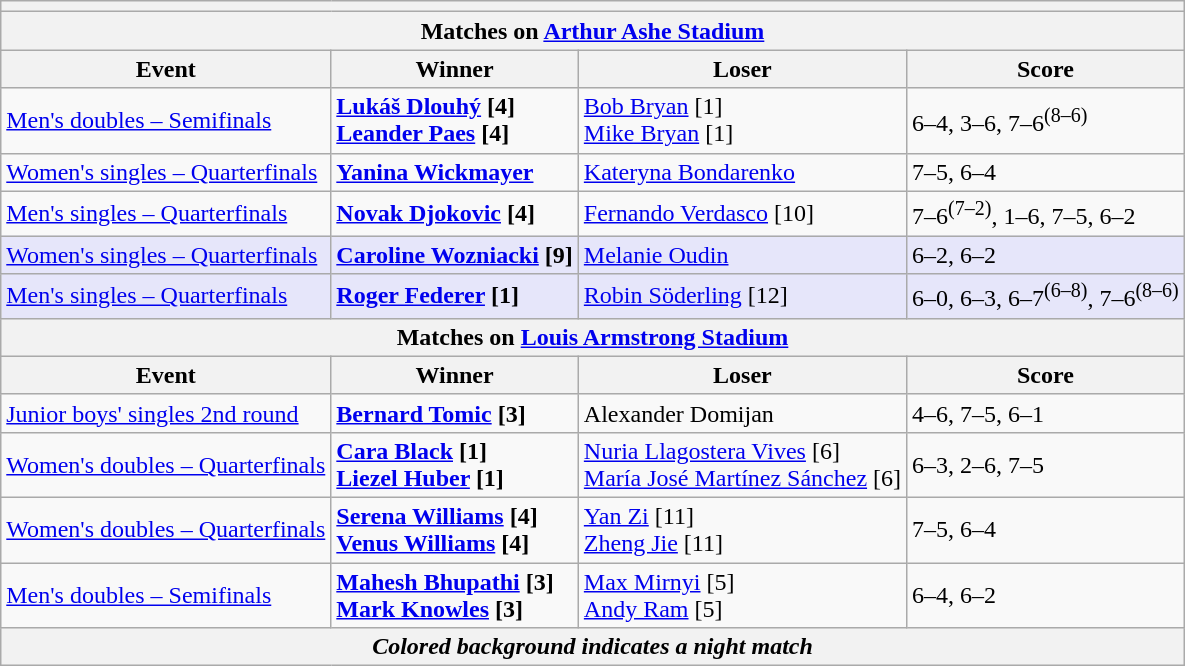<table class="wikitable collapsible uncollapsed">
<tr>
<th colspan=4></th>
</tr>
<tr>
<th colspan=4><strong>Matches on <a href='#'>Arthur Ashe Stadium</a></strong></th>
</tr>
<tr>
<th>Event</th>
<th>Winner</th>
<th>Loser</th>
<th>Score</th>
</tr>
<tr align=left>
<td><a href='#'>Men's doubles – Semifinals</a></td>
<td> <strong><a href='#'>Lukáš Dlouhý</a> [4]<br> <a href='#'>Leander Paes</a> [4]</strong></td>
<td> <a href='#'>Bob Bryan</a> [1]<br> <a href='#'>Mike Bryan</a> [1]</td>
<td>6–4, 3–6, 7–6<sup>(8–6)</sup></td>
</tr>
<tr align=left>
<td><a href='#'>Women's singles – Quarterfinals</a></td>
<td> <strong><a href='#'>Yanina Wickmayer</a></strong></td>
<td> <a href='#'>Kateryna Bondarenko</a></td>
<td>7–5, 6–4</td>
</tr>
<tr align=left>
<td><a href='#'>Men's singles – Quarterfinals</a></td>
<td> <strong><a href='#'>Novak Djokovic</a> [4]</strong></td>
<td> <a href='#'>Fernando Verdasco</a> [10]</td>
<td>7–6<sup>(7–2)</sup>, 1–6, 7–5, 6–2</td>
</tr>
<tr style="text-align:left; background:lavender;">
<td><a href='#'>Women's singles – Quarterfinals</a></td>
<td> <strong><a href='#'>Caroline Wozniacki</a> [9]</strong></td>
<td> <a href='#'>Melanie Oudin</a></td>
<td>6–2, 6–2</td>
</tr>
<tr style="text-align:left; background:lavender;">
<td><a href='#'>Men's singles – Quarterfinals</a></td>
<td> <strong><a href='#'>Roger Federer</a> [1]</strong></td>
<td> <a href='#'>Robin Söderling</a> [12]</td>
<td>6–0, 6–3, 6–7<sup>(6–8)</sup>, 7–6<sup>(8–6)</sup></td>
</tr>
<tr>
<th colspan=4><strong>Matches on <a href='#'>Louis Armstrong Stadium</a></strong></th>
</tr>
<tr>
<th>Event</th>
<th>Winner</th>
<th>Loser</th>
<th>Score</th>
</tr>
<tr align=left>
<td><a href='#'>Junior boys' singles 2nd round</a></td>
<td> <strong><a href='#'>Bernard Tomic</a> [3]</strong></td>
<td> Alexander Domijan</td>
<td>4–6, 7–5, 6–1</td>
</tr>
<tr align=left>
<td><a href='#'>Women's doubles – Quarterfinals</a></td>
<td> <strong><a href='#'>Cara Black</a> [1]<br> <a href='#'>Liezel Huber</a> [1]</strong></td>
<td> <a href='#'>Nuria Llagostera Vives</a> [6]<br> <a href='#'>María José Martínez Sánchez</a> [6]</td>
<td>6–3, 2–6, 7–5</td>
</tr>
<tr align=left>
<td><a href='#'>Women's doubles – Quarterfinals</a></td>
<td> <strong><a href='#'>Serena Williams</a> [4]<br> <a href='#'>Venus Williams</a> [4]</strong></td>
<td> <a href='#'>Yan Zi</a> [11]<br> <a href='#'>Zheng Jie</a> [11]</td>
<td>7–5, 6–4</td>
</tr>
<tr align=left>
<td><a href='#'>Men's doubles – Semifinals</a></td>
<td> <strong><a href='#'>Mahesh Bhupathi</a> [3]<br> <a href='#'>Mark Knowles</a> [3]</strong></td>
<td> <a href='#'>Max Mirnyi</a> [5]<br> <a href='#'>Andy Ram</a> [5]</td>
<td>6–4, 6–2</td>
</tr>
<tr>
<th colspan=4><em>Colored background indicates a night match</em></th>
</tr>
</table>
